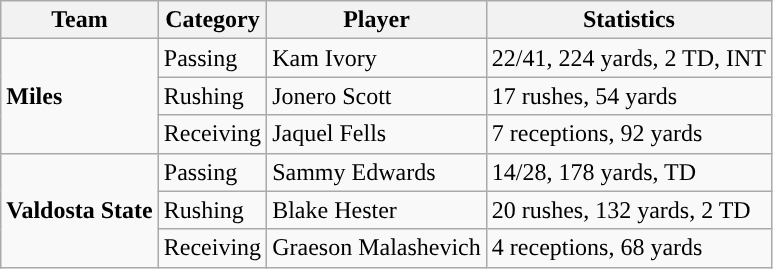<table class="wikitable" style="float: left;">
<tr>
<th>Team</th>
<th>Category</th>
<th>Player</th>
<th>Statistics</th>
</tr>
<tr>
<td rowspan=3><strong>Miles</strong></td>
<td>Passing</td>
<td>Kam Ivory</td>
<td>22/41, 224 yards, 2 TD, INT</td>
</tr>
<tr>
<td>Rushing</td>
<td>Jonero Scott</td>
<td>17 rushes, 54 yards</td>
</tr>
<tr>
<td>Receiving</td>
<td>Jaquel Fells</td>
<td>7 receptions, 92 yards</td>
</tr>
<tr>
<td rowspan=3><strong>Valdosta State</strong></td>
<td>Passing</td>
<td>Sammy Edwards</td>
<td>14/28, 178 yards, TD</td>
</tr>
<tr>
<td>Rushing</td>
<td>Blake Hester</td>
<td>20 rushes, 132 yards, 2 TD</td>
</tr>
<tr>
<td>Receiving</td>
<td>Graeson Malashevich</td>
<td>4 receptions, 68 yards</td>
</tr>
</table>
